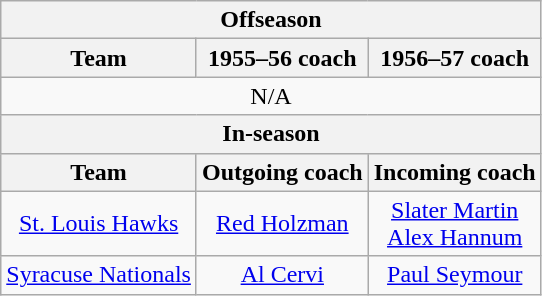<table class="wikitable" border="1" style="text-align: center">
<tr>
<th colspan="3">Offseason</th>
</tr>
<tr>
<th>Team</th>
<th>1955–56 coach</th>
<th>1956–57 coach</th>
</tr>
<tr>
<td colspan="3">N/A</td>
</tr>
<tr>
<th colspan="3">In-season</th>
</tr>
<tr>
<th>Team</th>
<th>Outgoing coach</th>
<th>Incoming coach</th>
</tr>
<tr>
<td><a href='#'>St. Louis Hawks</a></td>
<td><a href='#'>Red Holzman</a></td>
<td><a href='#'>Slater Martin</a><br><a href='#'>Alex Hannum</a></td>
</tr>
<tr>
<td><a href='#'>Syracuse Nationals</a></td>
<td><a href='#'>Al Cervi</a></td>
<td><a href='#'>Paul Seymour</a></td>
</tr>
</table>
